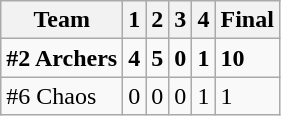<table class="wikitable">
<tr>
<th>Team</th>
<th>1</th>
<th>2</th>
<th>3</th>
<th>4</th>
<th>Final</th>
</tr>
<tr>
<td><strong>#2 Archers</strong></td>
<td><strong>4</strong></td>
<td><strong>5</strong></td>
<td><strong>0</strong></td>
<td><strong>1</strong></td>
<td><strong>10</strong></td>
</tr>
<tr>
<td>#6 Chaos</td>
<td>0</td>
<td>0</td>
<td>0</td>
<td>1</td>
<td>1</td>
</tr>
</table>
